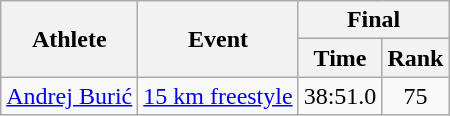<table class="wikitable">
<tr>
<th rowspan="2">Athlete</th>
<th rowspan="2">Event</th>
<th colspan="2">Final</th>
</tr>
<tr>
<th>Time</th>
<th>Rank</th>
</tr>
<tr>
<td><a href='#'>Andrej Burić</a></td>
<td><a href='#'>15 km freestyle</a></td>
<td align="center">38:51.0</td>
<td align="center">75</td>
</tr>
</table>
